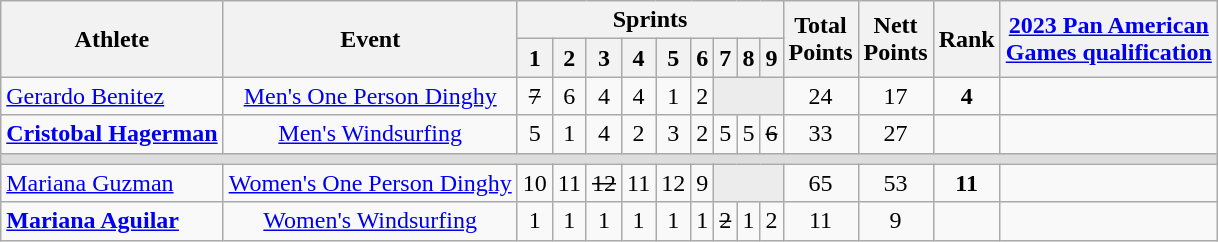<table class="wikitable">
<tr>
<th rowspan="2">Athlete</th>
<th rowspan="2">Event</th>
<th colspan="9">Sprints</th>
<th rowspan="2">Total<br>Points</th>
<th rowspan="2">Nett<br>Points</th>
<th rowspan="2">Rank</th>
<th rowspan="2"><a href='#'>2023 Pan American <br> Games qualification</a></th>
</tr>
<tr>
<th>1</th>
<th>2</th>
<th>3</th>
<th>4</th>
<th>5</th>
<th>6</th>
<th>7</th>
<th>8</th>
<th>9</th>
</tr>
<tr align="center">
<td style="white-space: nowrap;" align="left"><a href='#'>Gerardo Benitez</a></td>
<td><a href='#'>Men's One Person Dinghy</a></td>
<td style="white-space: nowrap;"><s>7</s></td>
<td>6</td>
<td>4</td>
<td>4</td>
<td>1</td>
<td>2</td>
<td colspan="3" style="background: #ECECEC; vertical-align: middle; text-align: center; " class="table-cast"></td>
<td>24</td>
<td>17</td>
<td><strong>4</strong></td>
<td></td>
</tr>
<tr align="center">
<td style="white-space: nowrap;" align="left"><a href='#'><strong>Cristobal Hagerman</strong></a></td>
<td><a href='#'>Men's Windsurfing</a></td>
<td>5</td>
<td>1</td>
<td>4</td>
<td>2</td>
<td>3</td>
<td>2</td>
<td>5</td>
<td>5</td>
<td><s>6</s></td>
<td>33</td>
<td>27</td>
<td></td>
<td></td>
</tr>
<tr bgcolor="#ddd">
<td colspan="15"></td>
</tr>
<tr align="center">
<td style="white-space: nowrap;" align="left"><a href='#'>Mariana Guzman</a></td>
<td><a href='#'>Women's One Person Dinghy</a></td>
<td>10</td>
<td>11</td>
<td><s>12</s></td>
<td>11</td>
<td>12</td>
<td>9</td>
<td colspan="3" style="background: #ECECEC; vertical-align: middle; text-align: center; " class="table-cast"></td>
<td>65</td>
<td>53</td>
<td><strong>11</strong></td>
<td></td>
</tr>
<tr align="center">
<td style="white-space: nowrap;" align="left"><a href='#'><strong>Mariana Aguilar</strong></a></td>
<td><a href='#'>Women's Windsurfing</a></td>
<td>1</td>
<td>1</td>
<td>1</td>
<td>1</td>
<td>1</td>
<td>1</td>
<td><s>2</s></td>
<td>1</td>
<td>2</td>
<td>11</td>
<td>9</td>
<td></td>
<td></td>
</tr>
</table>
